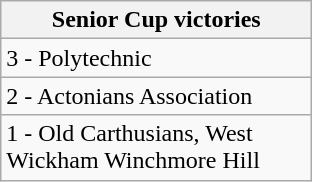<table class="wikitable" style="text-align: left">
<tr>
<th width=200>Senior Cup victories</th>
</tr>
<tr>
<td>3 - Polytechnic</td>
</tr>
<tr>
<td>2 - Actonians Association</td>
</tr>
<tr>
<td>1 - Old Carthusians, West Wickham Winchmore Hill</td>
</tr>
</table>
